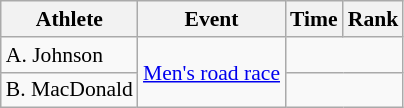<table class=wikitable style=font-size:90%;text-align:center>
<tr>
<th>Athlete</th>
<th>Event</th>
<th>Time</th>
<th>Rank</th>
</tr>
<tr>
<td align=left>A. Johnson</td>
<td align=left rowspan=2><a href='#'>Men's road race</a></td>
<td colspan=2></td>
</tr>
<tr>
<td align=left>B. MacDonald</td>
<td colspan=2></td>
</tr>
</table>
